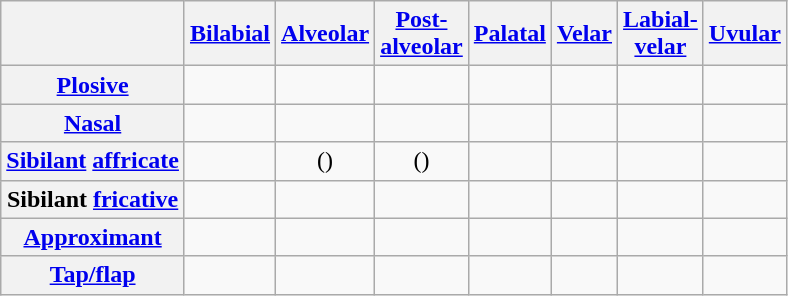<table class="wikitable" style="text-align:center">
<tr>
<th></th>
<th><a href='#'>Bilabial</a></th>
<th><a href='#'>Alveolar</a></th>
<th><a href='#'>Post-<br>alveolar</a></th>
<th><a href='#'>Palatal</a></th>
<th><a href='#'>Velar</a></th>
<th><a href='#'>Labial-<br>velar</a></th>
<th><a href='#'>Uvular</a></th>
</tr>
<tr>
<th><a href='#'>Plosive</a></th>
<td></td>
<td></td>
<td></td>
<td></td>
<td></td>
<td></td>
<td></td>
</tr>
<tr>
<th><a href='#'>Nasal</a></th>
<td></td>
<td></td>
<td></td>
<td></td>
<td></td>
<td></td>
<td></td>
</tr>
<tr>
<th><a href='#'>Sibilant</a> <a href='#'>affricate</a></th>
<td></td>
<td>()</td>
<td>()</td>
<td></td>
<td></td>
<td></td>
<td></td>
</tr>
<tr>
<th>Sibilant <a href='#'>fricative</a></th>
<td></td>
<td></td>
<td></td>
<td></td>
<td></td>
<td></td>
<td></td>
</tr>
<tr>
<th><a href='#'>Approximant</a></th>
<td></td>
<td></td>
<td></td>
<td></td>
<td></td>
<td></td>
<td></td>
</tr>
<tr>
<th><a href='#'>Tap/flap</a></th>
<td></td>
<td></td>
<td></td>
<td></td>
<td></td>
<td></td>
<td></td>
</tr>
</table>
